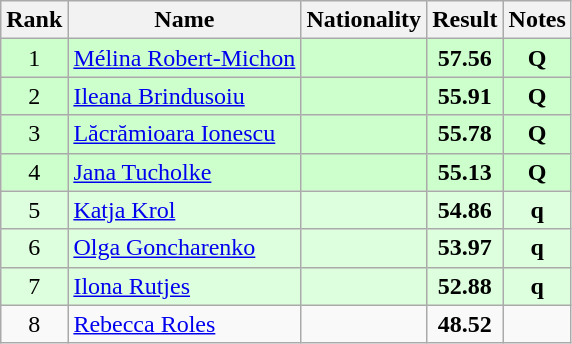<table class="wikitable sortable" style="text-align:center">
<tr>
<th>Rank</th>
<th>Name</th>
<th>Nationality</th>
<th>Result</th>
<th>Notes</th>
</tr>
<tr bgcolor=ccffcc>
<td>1</td>
<td align=left><a href='#'>Mélina Robert-Michon</a></td>
<td align=left></td>
<td><strong>57.56</strong></td>
<td><strong>Q</strong></td>
</tr>
<tr bgcolor=ccffcc>
<td>2</td>
<td align=left><a href='#'>Ileana Brindusoiu</a></td>
<td align=left></td>
<td><strong>55.91</strong></td>
<td><strong>Q</strong></td>
</tr>
<tr bgcolor=ccffcc>
<td>3</td>
<td align=left><a href='#'>Lăcrămioara Ionescu</a></td>
<td align=left></td>
<td><strong>55.78</strong></td>
<td><strong>Q</strong></td>
</tr>
<tr bgcolor=ccffcc>
<td>4</td>
<td align=left><a href='#'>Jana Tucholke</a></td>
<td align=left></td>
<td><strong>55.13</strong></td>
<td><strong>Q</strong></td>
</tr>
<tr bgcolor=ddffdd>
<td>5</td>
<td align=left><a href='#'>Katja Krol</a></td>
<td align=left></td>
<td><strong>54.86</strong></td>
<td><strong>q</strong></td>
</tr>
<tr bgcolor=ddffdd>
<td>6</td>
<td align=left><a href='#'>Olga Goncharenko</a></td>
<td align=left></td>
<td><strong>53.97</strong></td>
<td><strong>q</strong></td>
</tr>
<tr bgcolor=ddffdd>
<td>7</td>
<td align=left><a href='#'>Ilona Rutjes</a></td>
<td align=left></td>
<td><strong>52.88</strong></td>
<td><strong>q</strong></td>
</tr>
<tr>
<td>8</td>
<td align=left><a href='#'>Rebecca Roles</a></td>
<td align=left></td>
<td><strong>48.52</strong></td>
<td></td>
</tr>
</table>
